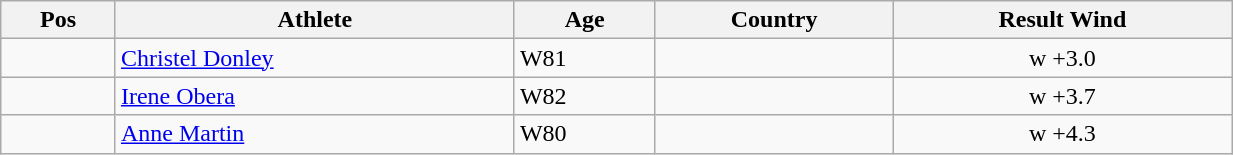<table class="wikitable"  style="text-align:center; width:65%;">
<tr>
<th>Pos</th>
<th>Athlete</th>
<th>Age</th>
<th>Country</th>
<th>Result Wind</th>
</tr>
<tr>
<td align=center></td>
<td align=left><a href='#'>Christel Donley</a></td>
<td align=left>W81</td>
<td align=left></td>
<td>w +3.0</td>
</tr>
<tr>
<td align=center></td>
<td align=left><a href='#'>Irene Obera</a></td>
<td align=left>W82</td>
<td align=left></td>
<td>w +3.7</td>
</tr>
<tr>
<td align=center></td>
<td align=left><a href='#'>Anne Martin</a></td>
<td align=left>W80</td>
<td align=left></td>
<td>w +4.3</td>
</tr>
</table>
